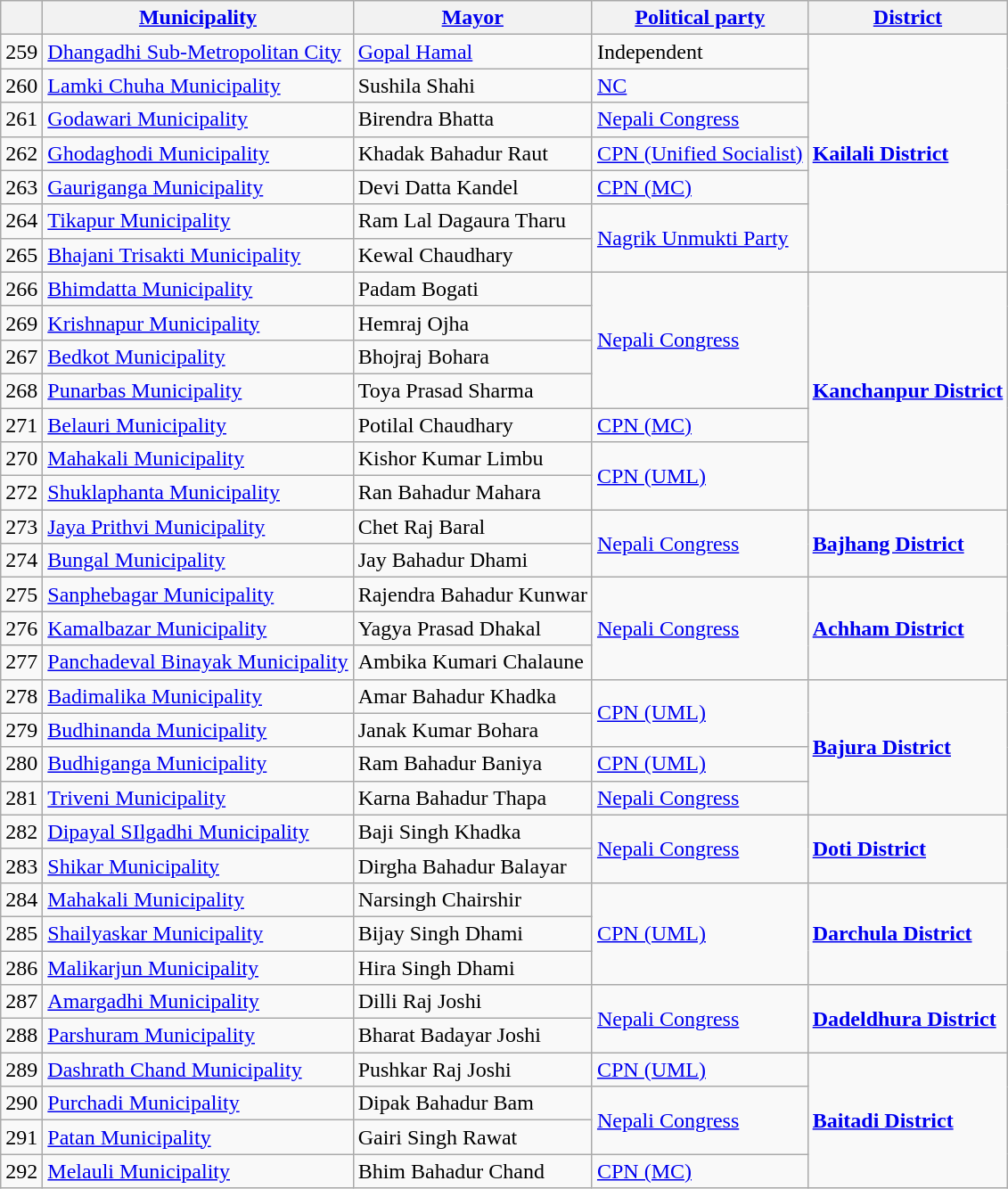<table class="wikitable sortable">
<tr>
<th></th>
<th><a href='#'>Municipality</a></th>
<th><a href='#'>Mayor</a></th>
<th><a href='#'>Political party</a></th>
<th><a href='#'>District</a></th>
</tr>
<tr>
<td>259</td>
<td><a href='#'>Dhangadhi Sub-Metropolitan City</a></td>
<td><a href='#'>Gopal Hamal</a></td>
<td>Independent</td>
<td rowspan="7"><strong><a href='#'>Kailali District</a></strong></td>
</tr>
<tr>
<td>260</td>
<td><a href='#'>Lamki Chuha Municipality</a></td>
<td>Sushila Shahi</td>
<td><a href='#'>NC</a></td>
</tr>
<tr>
<td>261</td>
<td><a href='#'>Godawari Municipality</a></td>
<td>Birendra Bhatta</td>
<td><a href='#'>Nepali Congress</a></td>
</tr>
<tr>
<td>262</td>
<td><a href='#'>Ghodaghodi Municipality</a></td>
<td>Khadak Bahadur Raut</td>
<td><a href='#'>CPN (Unified Socialist)</a></td>
</tr>
<tr>
<td>263</td>
<td><a href='#'>Gauriganga Municipality</a></td>
<td>Devi Datta Kandel</td>
<td><a href='#'>CPN (MC)</a></td>
</tr>
<tr>
<td>264</td>
<td><a href='#'>Tikapur Municipality</a></td>
<td>Ram Lal Dagaura Tharu</td>
<td rowspan="2"><a href='#'>Nagrik Unmukti Party</a></td>
</tr>
<tr>
<td>265</td>
<td><a href='#'>Bhajani Trisakti Municipality</a></td>
<td>Kewal Chaudhary</td>
</tr>
<tr>
<td>266</td>
<td><a href='#'>Bhimdatta Municipality</a></td>
<td>Padam Bogati</td>
<td rowspan="4"><a href='#'>Nepali Congress</a></td>
<td rowspan="7"><strong><a href='#'>Kanchanpur District</a></strong></td>
</tr>
<tr>
<td>269</td>
<td><a href='#'>Krishnapur Municipality</a></td>
<td>Hemraj Ojha</td>
</tr>
<tr>
<td>267</td>
<td><a href='#'>Bedkot Municipality</a></td>
<td>Bhojraj Bohara</td>
</tr>
<tr>
<td>268</td>
<td><a href='#'>Punarbas Municipality</a></td>
<td>Toya Prasad Sharma</td>
</tr>
<tr>
<td>271</td>
<td><a href='#'>Belauri Municipality</a></td>
<td>Potilal Chaudhary</td>
<td><a href='#'>CPN (MC)</a></td>
</tr>
<tr>
<td>270</td>
<td><a href='#'>Mahakali Municipality</a></td>
<td>Kishor Kumar Limbu</td>
<td rowspan="2"><a href='#'>CPN (UML)</a></td>
</tr>
<tr>
<td>272</td>
<td><a href='#'>Shuklaphanta Municipality</a></td>
<td>Ran Bahadur Mahara</td>
</tr>
<tr>
<td>273</td>
<td><a href='#'>Jaya Prithvi Municipality</a></td>
<td>Chet Raj Baral</td>
<td rowspan="2"><a href='#'>Nepali Congress</a></td>
<td rowspan="2"><strong><a href='#'>Bajhang District</a></strong></td>
</tr>
<tr>
<td>274</td>
<td><a href='#'>Bungal Municipality</a></td>
<td>Jay Bahadur Dhami</td>
</tr>
<tr>
<td>275</td>
<td><a href='#'>Sanphebagar Municipality</a></td>
<td>Rajendra Bahadur Kunwar</td>
<td rowspan="3"><a href='#'>Nepali Congress</a></td>
<td rowspan="3"><strong><a href='#'>Achham District</a></strong></td>
</tr>
<tr>
<td>276</td>
<td><a href='#'>Kamalbazar Municipality</a></td>
<td>Yagya Prasad Dhakal</td>
</tr>
<tr>
<td>277</td>
<td><a href='#'>Panchadeval Binayak Municipality</a></td>
<td>Ambika Kumari Chalaune</td>
</tr>
<tr>
<td>278</td>
<td><a href='#'>Badimalika Municipality</a></td>
<td>Amar Bahadur Khadka</td>
<td rowspan="2"><a href='#'>CPN (UML)</a></td>
<td rowspan="4"><strong><a href='#'>Bajura District</a></strong></td>
</tr>
<tr>
<td>279</td>
<td><a href='#'>Budhinanda Municipality</a></td>
<td>Janak Kumar Bohara</td>
</tr>
<tr>
<td>280</td>
<td><a href='#'>Budhiganga Municipality</a></td>
<td>Ram Bahadur Baniya</td>
<td><a href='#'>CPN (UML)</a></td>
</tr>
<tr>
<td>281</td>
<td><a href='#'>Triveni Municipality</a></td>
<td>Karna Bahadur Thapa</td>
<td><a href='#'>Nepali Congress</a></td>
</tr>
<tr>
<td>282</td>
<td><a href='#'>Dipayal SIlgadhi Municipality</a></td>
<td>Baji Singh Khadka</td>
<td rowspan="2"><a href='#'>Nepali Congress</a></td>
<td rowspan="2"><strong><a href='#'>Doti District</a></strong></td>
</tr>
<tr>
<td>283</td>
<td><a href='#'>Shikar Municipality</a></td>
<td>Dirgha Bahadur Balayar</td>
</tr>
<tr>
<td>284</td>
<td><a href='#'>Mahakali Municipality</a></td>
<td>Narsingh Chairshir</td>
<td rowspan="3"><a href='#'>CPN (UML)</a></td>
<td rowspan="3"><strong><a href='#'>Darchula District</a></strong></td>
</tr>
<tr>
<td>285</td>
<td><a href='#'>Shailyaskar Municipality</a></td>
<td>Bijay Singh Dhami</td>
</tr>
<tr>
<td>286</td>
<td><a href='#'>Malikarjun Municipality</a></td>
<td>Hira Singh Dhami</td>
</tr>
<tr>
<td>287</td>
<td><a href='#'>Amargadhi Municipality</a></td>
<td>Dilli Raj Joshi</td>
<td rowspan="2"><a href='#'>Nepali Congress</a></td>
<td rowspan="2"><strong><a href='#'>Dadeldhura District</a></strong></td>
</tr>
<tr>
<td>288</td>
<td><a href='#'>Parshuram Municipality</a></td>
<td>Bharat Badayar Joshi</td>
</tr>
<tr>
<td>289</td>
<td><a href='#'>Dashrath Chand Municipality</a></td>
<td>Pushkar Raj Joshi</td>
<td><a href='#'>CPN (UML)</a></td>
<td rowspan="4"><strong><a href='#'>Baitadi District</a></strong></td>
</tr>
<tr>
<td>290</td>
<td><a href='#'>Purchadi Municipality</a></td>
<td>Dipak Bahadur Bam</td>
<td rowspan="2"><a href='#'>Nepali Congress</a></td>
</tr>
<tr>
<td>291</td>
<td><a href='#'>Patan Municipality</a></td>
<td>Gairi Singh Rawat</td>
</tr>
<tr>
<td>292</td>
<td><a href='#'>Melauli Municipality</a></td>
<td>Bhim Bahadur Chand</td>
<td><a href='#'>CPN (MC)</a></td>
</tr>
</table>
